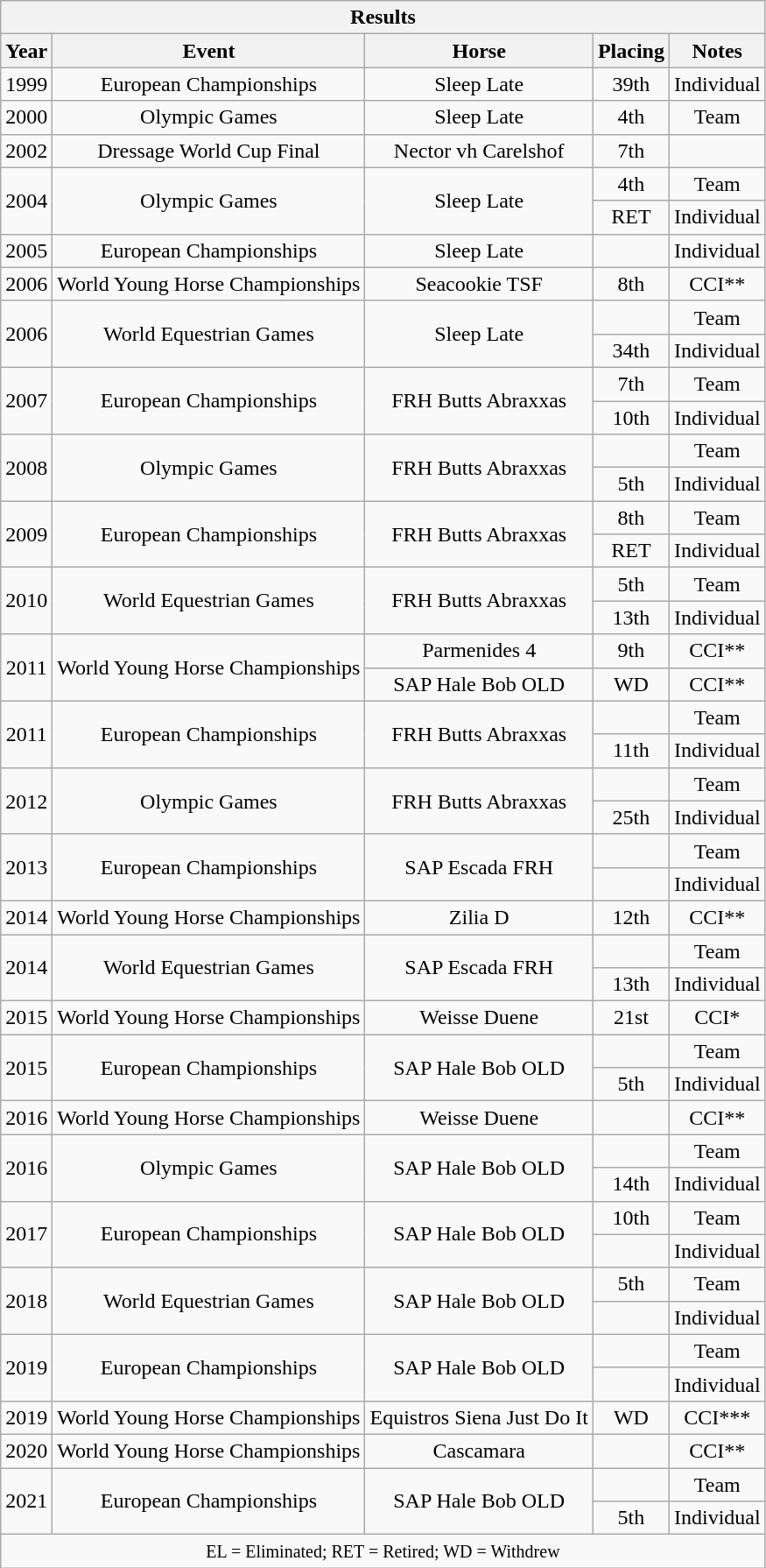<table class="wikitable" style="text-align:center">
<tr>
<th colspan="11" align="center"><strong>Results</strong></th>
</tr>
<tr>
<th>Year</th>
<th>Event</th>
<th>Horse</th>
<th>Placing</th>
<th>Notes</th>
</tr>
<tr>
<td>1999</td>
<td>European Championships</td>
<td>Sleep Late</td>
<td>39th</td>
<td>Individual</td>
</tr>
<tr>
<td>2000</td>
<td>Olympic Games</td>
<td>Sleep Late</td>
<td>4th</td>
<td>Team</td>
</tr>
<tr>
<td>2002</td>
<td>Dressage World Cup Final</td>
<td>Nector vh Carelshof</td>
<td>7th</td>
<td></td>
</tr>
<tr>
<td rowspan="2">2004</td>
<td rowspan="2">Olympic Games</td>
<td rowspan="2">Sleep Late</td>
<td>4th</td>
<td>Team</td>
</tr>
<tr>
<td>RET</td>
<td>Individual</td>
</tr>
<tr>
<td>2005</td>
<td>European Championships</td>
<td>Sleep Late</td>
<td></td>
<td>Individual</td>
</tr>
<tr>
<td>2006</td>
<td>World Young Horse Championships</td>
<td>Seacookie TSF</td>
<td>8th</td>
<td>CCI**</td>
</tr>
<tr>
<td rowspan="2">2006</td>
<td rowspan="2">World Equestrian Games</td>
<td rowspan="2">Sleep Late</td>
<td></td>
<td>Team</td>
</tr>
<tr>
<td>34th</td>
<td>Individual</td>
</tr>
<tr>
<td rowspan="2">2007</td>
<td rowspan="2">European Championships</td>
<td rowspan="2">FRH Butts Abraxxas</td>
<td>7th</td>
<td>Team</td>
</tr>
<tr>
<td>10th</td>
<td>Individual</td>
</tr>
<tr>
<td rowspan="2">2008</td>
<td rowspan="2">Olympic Games</td>
<td rowspan="2">FRH Butts Abraxxas</td>
<td></td>
<td>Team</td>
</tr>
<tr>
<td>5th</td>
<td>Individual</td>
</tr>
<tr>
<td rowspan="2">2009</td>
<td rowspan="2">European Championships</td>
<td rowspan="2">FRH Butts Abraxxas</td>
<td>8th</td>
<td>Team</td>
</tr>
<tr>
<td>RET</td>
<td>Individual</td>
</tr>
<tr>
<td rowspan="2">2010</td>
<td rowspan="2">World Equestrian Games</td>
<td rowspan="2">FRH Butts Abraxxas</td>
<td>5th</td>
<td>Team</td>
</tr>
<tr>
<td>13th</td>
<td>Individual</td>
</tr>
<tr>
<td rowspan="2">2011</td>
<td rowspan="2">World Young Horse Championships</td>
<td>Parmenides 4</td>
<td>9th</td>
<td>CCI**</td>
</tr>
<tr>
<td>SAP Hale Bob OLD</td>
<td>WD</td>
<td>CCI**</td>
</tr>
<tr>
<td rowspan="2">2011</td>
<td rowspan="2">European Championships</td>
<td rowspan="2">FRH Butts Abraxxas</td>
<td></td>
<td>Team</td>
</tr>
<tr>
<td>11th</td>
<td>Individual</td>
</tr>
<tr>
<td rowspan="2">2012</td>
<td rowspan="2">Olympic Games</td>
<td rowspan="2">FRH Butts Abraxxas</td>
<td></td>
<td>Team</td>
</tr>
<tr>
<td>25th</td>
<td>Individual</td>
</tr>
<tr>
<td rowspan="2">2013</td>
<td rowspan="2">European Championships</td>
<td rowspan="2">SAP Escada FRH</td>
<td></td>
<td>Team</td>
</tr>
<tr>
<td></td>
<td>Individual</td>
</tr>
<tr>
<td>2014</td>
<td>World Young Horse Championships</td>
<td>Zilia D</td>
<td>12th</td>
<td>CCI**</td>
</tr>
<tr>
<td rowspan="2">2014</td>
<td rowspan="2">World Equestrian Games</td>
<td rowspan="2">SAP Escada FRH</td>
<td></td>
<td>Team</td>
</tr>
<tr>
<td>13th</td>
<td>Individual</td>
</tr>
<tr>
<td>2015</td>
<td>World Young Horse Championships</td>
<td>Weisse Duene</td>
<td>21st</td>
<td>CCI*</td>
</tr>
<tr>
<td rowspan="2">2015</td>
<td rowspan="2">European Championships</td>
<td rowspan="2">SAP Hale Bob OLD</td>
<td></td>
<td>Team</td>
</tr>
<tr>
<td>5th</td>
<td>Individual</td>
</tr>
<tr>
<td>2016</td>
<td>World Young Horse Championships</td>
<td>Weisse Duene</td>
<td></td>
<td>CCI**</td>
</tr>
<tr>
<td rowspan="2">2016</td>
<td rowspan="2">Olympic Games</td>
<td rowspan="2">SAP Hale Bob OLD</td>
<td></td>
<td>Team</td>
</tr>
<tr>
<td>14th</td>
<td>Individual</td>
</tr>
<tr>
<td rowspan="2">2017</td>
<td rowspan="2">European Championships</td>
<td rowspan="2">SAP Hale Bob OLD</td>
<td>10th</td>
<td>Team</td>
</tr>
<tr>
<td></td>
<td>Individual</td>
</tr>
<tr>
<td rowspan="2">2018</td>
<td rowspan="2">World Equestrian Games</td>
<td rowspan="2">SAP Hale Bob OLD</td>
<td>5th</td>
<td>Team</td>
</tr>
<tr>
<td></td>
<td>Individual</td>
</tr>
<tr>
<td rowspan="2">2019</td>
<td rowspan="2">European Championships</td>
<td rowspan="2">SAP Hale Bob OLD</td>
<td></td>
<td>Team</td>
</tr>
<tr>
<td></td>
<td>Individual</td>
</tr>
<tr>
<td>2019</td>
<td>World Young Horse Championships</td>
<td>Equistros Siena Just Do It</td>
<td>WD</td>
<td>CCI***</td>
</tr>
<tr>
<td>2020</td>
<td>World Young Horse Championships</td>
<td>Cascamara</td>
<td></td>
<td>CCI**</td>
</tr>
<tr>
<td rowspan="2">2021</td>
<td rowspan="2">European Championships</td>
<td rowspan="2">SAP Hale Bob OLD</td>
<td></td>
<td>Team</td>
</tr>
<tr>
<td>5th</td>
<td>Individual</td>
</tr>
<tr>
<td colspan="11" align="center"><small> EL = Eliminated; RET = Retired; WD = Withdrew </small></td>
</tr>
</table>
